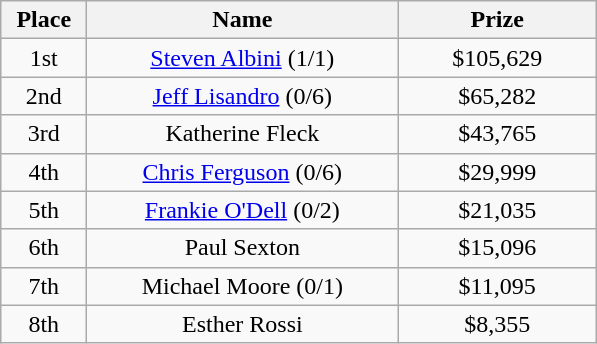<table class="wikitable">
<tr>
<th width="50">Place</th>
<th width="200">Name</th>
<th width="125">Prize</th>
</tr>
<tr>
<td align = "center">1st</td>
<td align = "center"><a href='#'>Steven Albini</a> (1/1)</td>
<td align = "center">$105,629</td>
</tr>
<tr>
<td align = "center">2nd</td>
<td align = "center"><a href='#'>Jeff Lisandro</a> (0/6)</td>
<td align = "center">$65,282</td>
</tr>
<tr>
<td align = "center">3rd</td>
<td align = "center">Katherine Fleck</td>
<td align = "center">$43,765</td>
</tr>
<tr>
<td align = "center">4th</td>
<td align = "center"><a href='#'>Chris Ferguson</a> (0/6)</td>
<td align = "center">$29,999</td>
</tr>
<tr>
<td align = "center">5th</td>
<td align = "center"><a href='#'>Frankie O'Dell</a> (0/2)</td>
<td align = "center">$21,035</td>
</tr>
<tr>
<td align = "center">6th</td>
<td align = "center">Paul Sexton</td>
<td align = "center">$15,096</td>
</tr>
<tr>
<td align = "center">7th</td>
<td align = "center">Michael Moore (0/1)</td>
<td align = "center">$11,095</td>
</tr>
<tr>
<td align = "center">8th</td>
<td align = "center">Esther Rossi</td>
<td align = "center">$8,355</td>
</tr>
</table>
